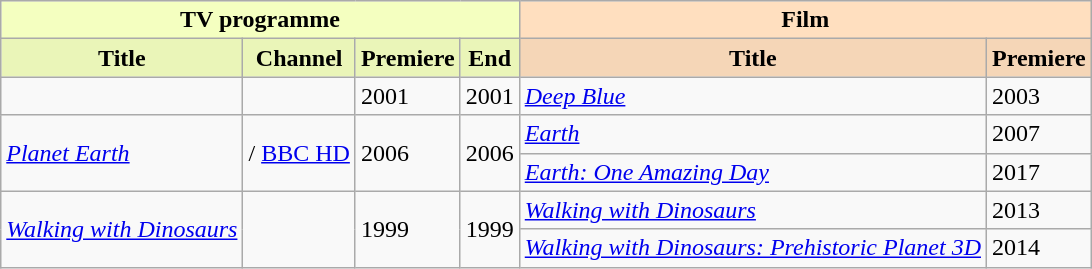<table class="wikitable sortable">
<tr>
<th scope="col" colspan="4" style="background-color:#f4ffc0">TV programme</th>
<th scope="col" colspan="2" style="background-color:#ffdfbf">Film</th>
</tr>
<tr>
<th scope="col" style="background-color:#eaf5b8">Title</th>
<th scope="col" style="background-color:#eaf5b8">Channel</th>
<th scope="col" style="background-color:#eaf5b8">Premiere</th>
<th scope="col" style="background-color:#eaf5b8">End</th>
<th scope="col" style="background-color:#f5d6b7">Title</th>
<th scope="col" style="background-color:#f5d6b7">Premiere</th>
</tr>
<tr>
<td><em></em></td>
<td></td>
<td>2001</td>
<td>2001</td>
<td><em><a href='#'>Deep Blue</a></em></td>
<td>2003</td>
</tr>
<tr>
<td rowspan="2"><em><a href='#'>Planet Earth</a></em></td>
<td rowspan="2"> / <a href='#'>BBC HD</a></td>
<td rowspan="2">2006</td>
<td rowspan="2">2006</td>
<td><em><a href='#'>Earth</a></em></td>
<td>2007</td>
</tr>
<tr>
<td><em><a href='#'>Earth: One Amazing Day</a></em></td>
<td>2017</td>
</tr>
<tr>
<td rowspan="2"><em><a href='#'>Walking with Dinosaurs</a></em></td>
<td rowspan="2"></td>
<td rowspan="2">1999</td>
<td rowspan="2">1999</td>
<td><em><a href='#'>Walking with Dinosaurs</a></em></td>
<td>2013</td>
</tr>
<tr>
<td><em><a href='#'>Walking with Dinosaurs: Prehistoric Planet 3D</a></em></td>
<td>2014</td>
</tr>
</table>
